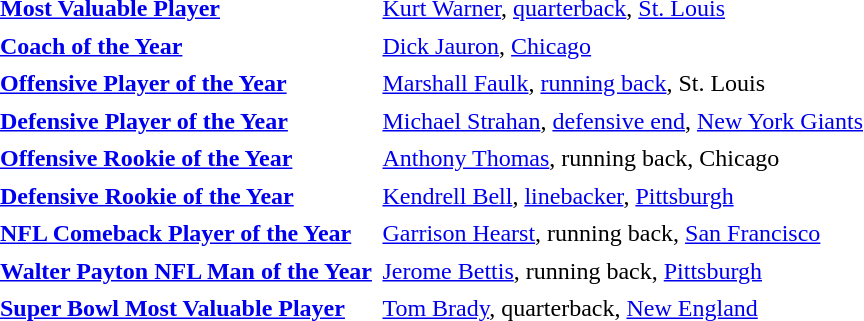<table cellpadding="3" cellspacing="1">
<tr>
<td><strong><a href='#'>Most Valuable Player</a></strong></td>
<td><a href='#'>Kurt Warner</a>, <a href='#'>quarterback</a>, <a href='#'>St. Louis</a></td>
</tr>
<tr>
<td><strong><a href='#'>Coach of the Year</a></strong></td>
<td><a href='#'>Dick Jauron</a>, <a href='#'>Chicago</a></td>
</tr>
<tr>
<td><strong><a href='#'>Offensive Player of the Year</a></strong></td>
<td><a href='#'>Marshall Faulk</a>, <a href='#'>running back</a>, St. Louis</td>
</tr>
<tr>
<td><strong><a href='#'>Defensive Player of the Year</a></strong></td>
<td><a href='#'>Michael Strahan</a>, <a href='#'>defensive end</a>, <a href='#'>New York Giants</a></td>
</tr>
<tr>
<td><strong><a href='#'>Offensive Rookie of the Year</a></strong></td>
<td><a href='#'>Anthony Thomas</a>, running back, Chicago</td>
</tr>
<tr>
<td><strong><a href='#'>Defensive Rookie of the Year</a></strong></td>
<td><a href='#'>Kendrell Bell</a>, <a href='#'>linebacker</a>, <a href='#'>Pittsburgh</a></td>
</tr>
<tr>
<td><strong><a href='#'>NFL Comeback Player of the Year</a></strong></td>
<td><a href='#'>Garrison Hearst</a>, running back, <a href='#'>San Francisco</a></td>
</tr>
<tr>
<td><strong><a href='#'>Walter Payton NFL Man of the Year</a></strong></td>
<td><a href='#'>Jerome Bettis</a>, running back, <a href='#'>Pittsburgh</a></td>
</tr>
<tr>
<td><strong><a href='#'>Super Bowl Most Valuable Player</a></strong></td>
<td><a href='#'>Tom Brady</a>, quarterback, <a href='#'>New England</a></td>
</tr>
</table>
